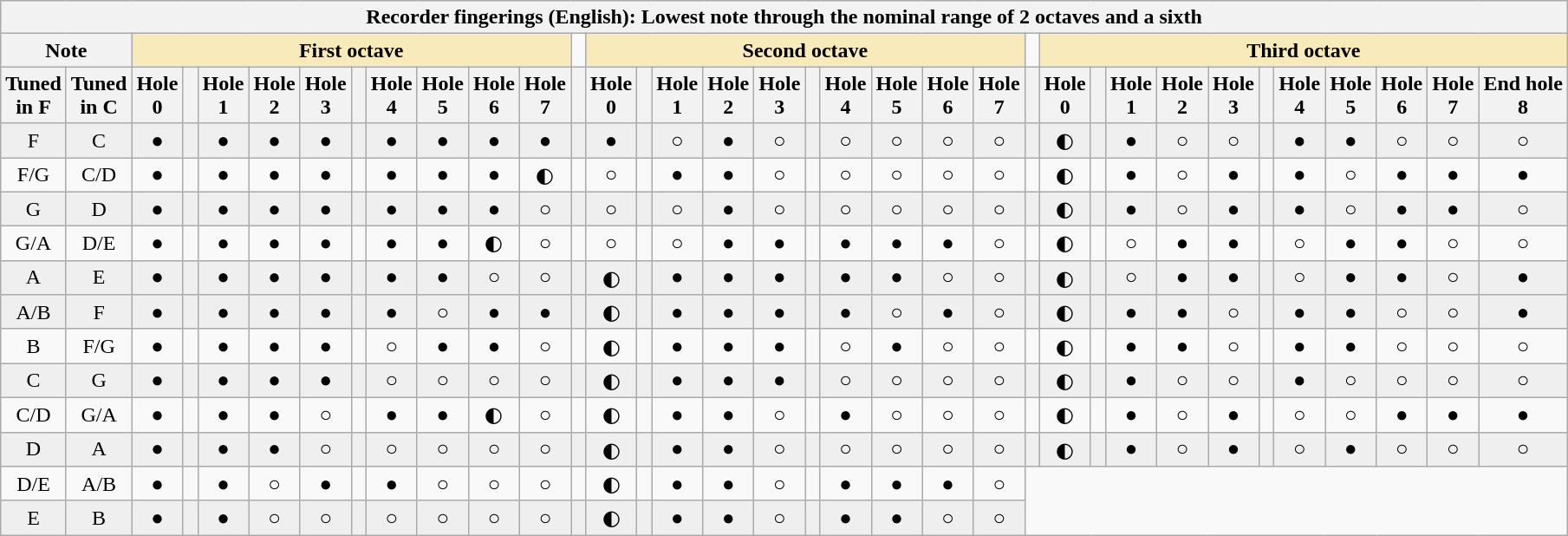<table class="wikitable">
<tr>
<th colspan="35">Recorder fingerings (English): Lowest note through the nominal range of 2 octaves and a sixth</th>
</tr>
<tr>
<th colspan="2">Note</th>
<th colspan="10" style="background:#f8eaba;">First octave</th>
<td> </td>
<th colspan="10" style="background:#f8eaba;">Second octave</th>
<td> </td>
<th colspan="11" style="background:#f8eaba;">Third octave</th>
</tr>
<tr>
<th>Tuned<br>in F</th>
<th>Tuned<br>in C</th>
<th>Hole<br>0</th>
<th> </th>
<th>Hole<br>1</th>
<th>Hole<br>2</th>
<th>Hole<br>3</th>
<th> </th>
<th>Hole<br>4</th>
<th>Hole<br>5</th>
<th>Hole<br>6</th>
<th>Hole<br>7</th>
<th> </th>
<th>Hole<br>0</th>
<th> </th>
<th>Hole<br>1</th>
<th>Hole<br>2</th>
<th>Hole<br>3</th>
<th> </th>
<th>Hole<br>4</th>
<th>Hole<br>5</th>
<th>Hole<br>6</th>
<th>Hole<br>7</th>
<th> </th>
<th>Hole<br>0</th>
<th> </th>
<th>Hole<br>1</th>
<th>Hole<br>2</th>
<th>Hole<br>3</th>
<th> </th>
<th>Hole<br>4</th>
<th>Hole<br>5</th>
<th>Hole<br>6</th>
<th>Hole<br>7</th>
<th>End hole<br>8</th>
</tr>
<tr style="text-align:center; background:#efefef;">
<td>F</td>
<td>C</td>
<td>●</td>
<td></td>
<td>●</td>
<td>●</td>
<td>●</td>
<td></td>
<td>●</td>
<td>●</td>
<td>●</td>
<td>●</td>
<td></td>
<td>●</td>
<td></td>
<td>○</td>
<td>●</td>
<td>○</td>
<td></td>
<td>○</td>
<td>○</td>
<td>○</td>
<td>○</td>
<td></td>
<td>◐</td>
<td></td>
<td>●</td>
<td>○</td>
<td>○</td>
<td></td>
<td>●</td>
<td>●</td>
<td>○</td>
<td>○</td>
<td>○</td>
</tr>
<tr style="text-align:center;">
<td>F/G</td>
<td>C/D</td>
<td>●</td>
<td></td>
<td>●</td>
<td>●</td>
<td>●</td>
<td></td>
<td>●</td>
<td>●</td>
<td>●</td>
<td>◐</td>
<td></td>
<td>○</td>
<td></td>
<td>●</td>
<td>●</td>
<td>○</td>
<td></td>
<td>○</td>
<td>○</td>
<td>○</td>
<td>○</td>
<td></td>
<td>◐</td>
<td></td>
<td>●</td>
<td>○</td>
<td>●</td>
<td></td>
<td>●</td>
<td>○</td>
<td>●</td>
<td>●</td>
<td>●</td>
</tr>
<tr style="text-align:center; background:#efefef;">
<td>G</td>
<td>D</td>
<td>●</td>
<td></td>
<td>●</td>
<td>●</td>
<td>●</td>
<td></td>
<td>●</td>
<td>●</td>
<td>●</td>
<td>○</td>
<td></td>
<td>○</td>
<td></td>
<td>○</td>
<td>●</td>
<td>○</td>
<td></td>
<td>○</td>
<td>○</td>
<td>○</td>
<td>○</td>
<td></td>
<td>◐</td>
<td></td>
<td>●</td>
<td>○</td>
<td>●</td>
<td></td>
<td>●</td>
<td>○</td>
<td>●</td>
<td>●</td>
<td>○</td>
</tr>
<tr style="text-align:center;">
<td>G/A</td>
<td>D/E</td>
<td>●</td>
<td></td>
<td>●</td>
<td>●</td>
<td>●</td>
<td></td>
<td>●</td>
<td>●</td>
<td>◐</td>
<td>○</td>
<td></td>
<td>○</td>
<td></td>
<td>○</td>
<td>●</td>
<td>●</td>
<td></td>
<td>●</td>
<td>●</td>
<td>●</td>
<td>○</td>
<td></td>
<td>◐</td>
<td></td>
<td>○</td>
<td>●</td>
<td>●</td>
<td></td>
<td>○</td>
<td>●</td>
<td>●</td>
<td>○</td>
<td>○</td>
</tr>
<tr style="text-align:center; background:#efefef;">
<td>A</td>
<td>E</td>
<td>●</td>
<td></td>
<td>●</td>
<td>●</td>
<td>●</td>
<td></td>
<td>●</td>
<td>●</td>
<td>○</td>
<td>○</td>
<td></td>
<td>◐</td>
<td></td>
<td>●</td>
<td>●</td>
<td>●</td>
<td></td>
<td>●</td>
<td>●</td>
<td>○</td>
<td>○</td>
<td></td>
<td>◐</td>
<td></td>
<td>○</td>
<td>●</td>
<td>●</td>
<td></td>
<td>○</td>
<td>●</td>
<td>●</td>
<td>○</td>
<td>●</td>
</tr>
<tr style="text-align:center; background:#efefef;">
<td>A/B</td>
<td>F</td>
<td>●</td>
<td></td>
<td>●</td>
<td>●</td>
<td>●</td>
<td></td>
<td>●</td>
<td>○</td>
<td>●</td>
<td>●</td>
<td></td>
<td>◐</td>
<td></td>
<td>●</td>
<td>●</td>
<td>●</td>
<td></td>
<td>●</td>
<td>○</td>
<td>●</td>
<td>○</td>
<td></td>
<td>◐</td>
<td></td>
<td>●</td>
<td>●</td>
<td>○</td>
<td></td>
<td>●</td>
<td>●</td>
<td>○</td>
<td>○</td>
<td>●</td>
</tr>
<tr style="text-align:center;">
<td>B</td>
<td>F/G</td>
<td>●</td>
<td></td>
<td>●</td>
<td>●</td>
<td>●</td>
<td></td>
<td>○</td>
<td>●</td>
<td>●</td>
<td>○</td>
<td></td>
<td>◐</td>
<td></td>
<td>●</td>
<td>●</td>
<td>●</td>
<td></td>
<td>○</td>
<td>●</td>
<td>○</td>
<td>○</td>
<td></td>
<td>◐</td>
<td></td>
<td>●</td>
<td>●</td>
<td>○</td>
<td></td>
<td>●</td>
<td>●</td>
<td>○</td>
<td>○</td>
<td>○</td>
</tr>
<tr style="text-align:center; background:#efefef;">
<td>C</td>
<td>G</td>
<td>●</td>
<td></td>
<td>●</td>
<td>●</td>
<td>●</td>
<td></td>
<td>○</td>
<td>○</td>
<td>○</td>
<td>○</td>
<td></td>
<td>◐</td>
<td></td>
<td>●</td>
<td>●</td>
<td>●</td>
<td></td>
<td>○</td>
<td>○</td>
<td>○</td>
<td>○</td>
<td></td>
<td>◐</td>
<td></td>
<td>●</td>
<td>○</td>
<td>○</td>
<td></td>
<td>●</td>
<td>○</td>
<td>○</td>
<td>○</td>
<td>○</td>
</tr>
<tr style="text-align:center;">
<td>C/D</td>
<td>G/A</td>
<td>●</td>
<td></td>
<td>●</td>
<td>●</td>
<td>○</td>
<td></td>
<td>●</td>
<td>●</td>
<td>◐</td>
<td>○</td>
<td></td>
<td>◐</td>
<td></td>
<td>●</td>
<td>●</td>
<td>○</td>
<td></td>
<td>●</td>
<td>○</td>
<td>○</td>
<td>○</td>
<td></td>
<td>◐</td>
<td></td>
<td>●</td>
<td>○</td>
<td>●</td>
<td></td>
<td>○</td>
<td>○</td>
<td>●</td>
<td>●</td>
<td>●</td>
</tr>
<tr style="text-align:center; background:#efefef;">
<td>D</td>
<td>A</td>
<td>●</td>
<td></td>
<td>●</td>
<td>●</td>
<td>○</td>
<td></td>
<td>○</td>
<td>○</td>
<td>○</td>
<td>○</td>
<td></td>
<td>◐</td>
<td></td>
<td>●</td>
<td>●</td>
<td>○</td>
<td></td>
<td>○</td>
<td>○</td>
<td>○</td>
<td>○</td>
<td></td>
<td>◐</td>
<td></td>
<td>●</td>
<td>○</td>
<td>●</td>
<td></td>
<td>○</td>
<td>●</td>
<td>○</td>
<td>○</td>
<td>○</td>
</tr>
<tr style="text-align:center;">
<td>D/E</td>
<td>A/B</td>
<td>●</td>
<td></td>
<td>●</td>
<td>○</td>
<td>●</td>
<td></td>
<td>●</td>
<td>○</td>
<td>○</td>
<td>○</td>
<td></td>
<td>◐</td>
<td></td>
<td>●</td>
<td>●</td>
<td>○</td>
<td></td>
<td>●</td>
<td>●</td>
<td>●</td>
<td>○</td>
</tr>
<tr style="text-align:center; background:#efefef;">
<td>E</td>
<td>B</td>
<td>●</td>
<td></td>
<td>●</td>
<td>○</td>
<td>○</td>
<td></td>
<td>○</td>
<td>○</td>
<td>○</td>
<td>○</td>
<td></td>
<td>◐</td>
<td></td>
<td>●</td>
<td>●</td>
<td>○</td>
<td></td>
<td>●</td>
<td>●</td>
<td>○</td>
<td>○</td>
</tr>
</table>
